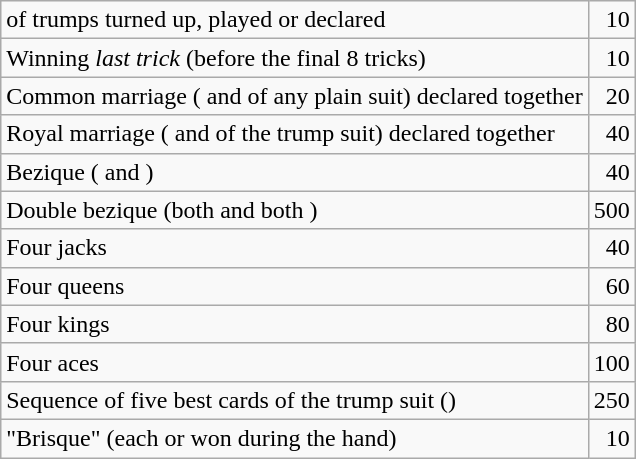<table class="wikitable" style="margin-left:auto;margin-right:auto;">
<tr>
<td> of trumps turned up, played or declared</td>
<td align="right">10</td>
</tr>
<tr>
<td>Winning <em>last trick</em> (before the final 8 tricks)</td>
<td align="right">10</td>
</tr>
<tr>
<td>Common marriage ( and  of any plain suit) declared together</td>
<td align="right">20</td>
</tr>
<tr>
<td>Royal marriage ( and  of the trump suit) declared together</td>
<td align="right">40</td>
</tr>
<tr>
<td>Bezique ( and )</td>
<td align="right">40</td>
</tr>
<tr>
<td>Double bezique (both  and both )</td>
<td align="right">500</td>
</tr>
<tr>
<td>Four jacks</td>
<td align="right">40</td>
</tr>
<tr>
<td>Four queens</td>
<td align="right">60</td>
</tr>
<tr>
<td>Four kings</td>
<td align="right">80</td>
</tr>
<tr>
<td>Four aces</td>
<td align="right">100</td>
</tr>
<tr>
<td>Sequence of five best cards of the trump suit ()</td>
<td align="right">250</td>
</tr>
<tr>
<td>"Brisque" (each  or  won during the hand)</td>
<td align="right">10</td>
</tr>
</table>
